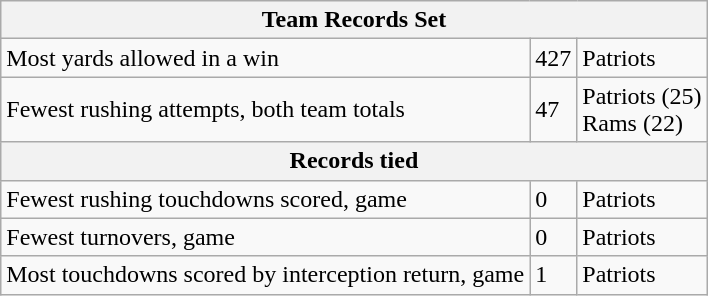<table class="wikitable">
<tr>
<th colspan=3>Team Records Set</th>
</tr>
<tr>
<td>Most yards allowed in a win</td>
<td>427</td>
<td>Patriots</td>
</tr>
<tr>
<td>Fewest rushing attempts, both team totals</td>
<td>47</td>
<td>Patriots (25)<br>Rams (22)</td>
</tr>
<tr>
<th colspan=3>Records tied</th>
</tr>
<tr>
<td>Fewest rushing touchdowns scored, game</td>
<td>0</td>
<td>Patriots</td>
</tr>
<tr>
<td>Fewest turnovers, game</td>
<td>0</td>
<td>Patriots</td>
</tr>
<tr>
<td>Most touchdowns scored by interception return, game</td>
<td>1</td>
<td>Patriots</td>
</tr>
</table>
